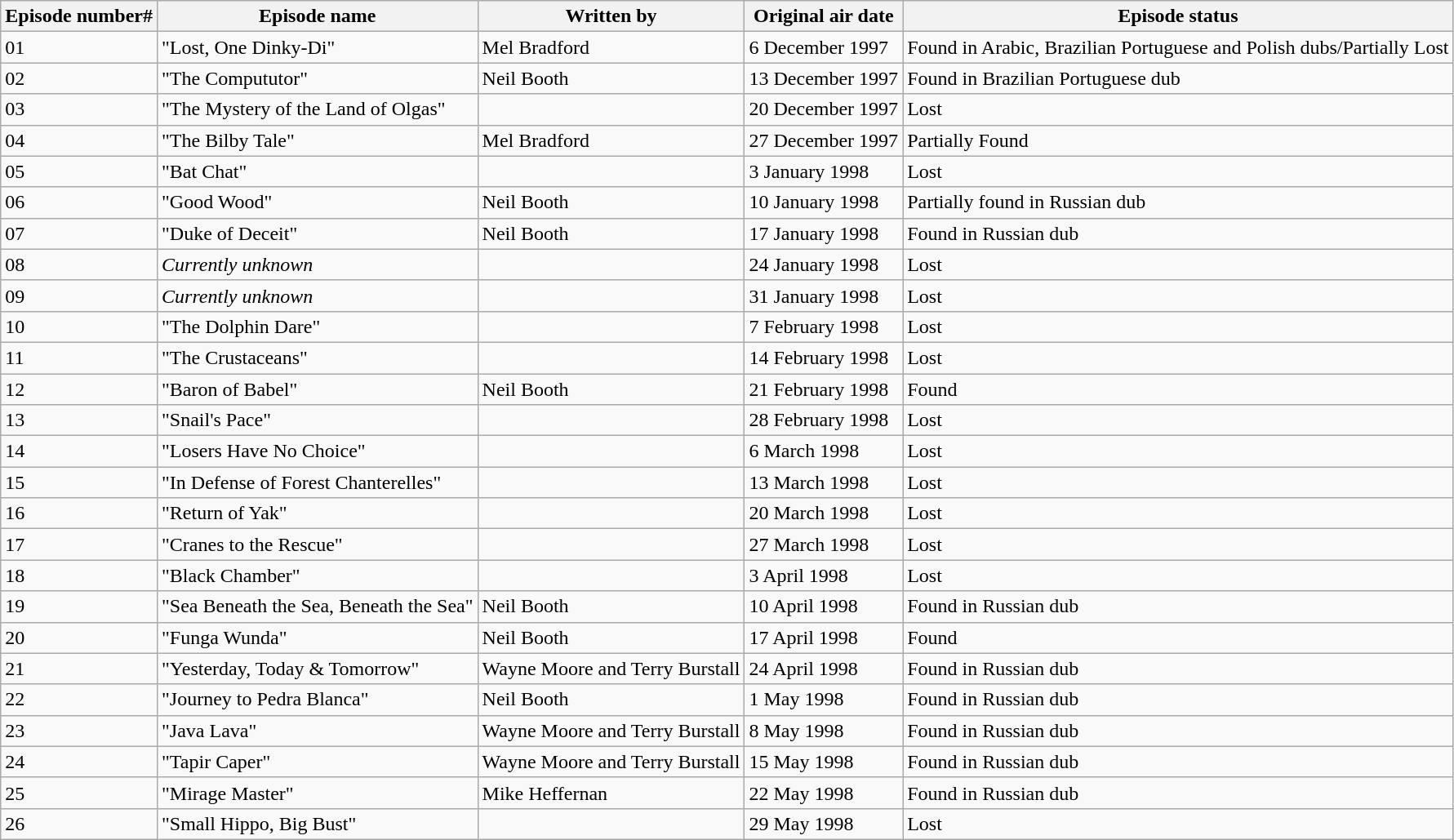<table class="wikitable">
<tr>
<th>Episode number#</th>
<th>Episode name</th>
<th>Written by</th>
<th>Original air date</th>
<th>Episode status</th>
</tr>
<tr>
<td>01</td>
<td>"Lost, One Dinky-Di"</td>
<td>Mel Bradford</td>
<td>6 December 1997</td>
<td>Found in Arabic, Brazilian Portuguese and Polish dubs/Partially Lost</td>
</tr>
<tr>
<td>02</td>
<td>"The Compututor"</td>
<td>Neil Booth</td>
<td>13 December 1997</td>
<td>Found in Brazilian Portuguese dub</td>
</tr>
<tr>
<td>03</td>
<td>"The Mystery of the Land of Olgas"</td>
<td></td>
<td>20 December 1997</td>
<td>Lost</td>
</tr>
<tr>
<td>04</td>
<td>"The Bilby Tale"</td>
<td>Mel Bradford</td>
<td>27 December 1997</td>
<td>Partially Found</td>
</tr>
<tr>
<td>05</td>
<td>"Bat Chat"</td>
<td></td>
<td>3 January 1998</td>
<td>Lost</td>
</tr>
<tr>
<td>06</td>
<td>"Good Wood"</td>
<td>Neil Booth</td>
<td>10 January 1998</td>
<td>Partially  found in Russian dub</td>
</tr>
<tr>
<td>07</td>
<td>"Duke of Deceit"</td>
<td>Neil Booth</td>
<td>17 January 1998</td>
<td>Found in Russian dub</td>
</tr>
<tr>
<td>08</td>
<td><em>Currently unknown</em></td>
<td></td>
<td>24 January 1998</td>
<td>Lost</td>
</tr>
<tr>
<td>09</td>
<td><em>Currently unknown</em></td>
<td></td>
<td>31 January 1998</td>
<td>Lost</td>
</tr>
<tr>
<td>10</td>
<td>"The Dolphin Dare"</td>
<td></td>
<td>7 February 1998</td>
<td>Lost</td>
</tr>
<tr>
<td>11</td>
<td>"The Crustaceans"</td>
<td></td>
<td>14 February 1998</td>
<td>Lost</td>
</tr>
<tr>
<td>12</td>
<td>"Baron of Babel"</td>
<td>Neil Booth</td>
<td>21 February 1998</td>
<td>Found</td>
</tr>
<tr>
<td>13</td>
<td>"Snail's Pace"</td>
<td></td>
<td>28 February 1998</td>
<td>Lost</td>
</tr>
<tr>
<td>14</td>
<td>"Losers Have No Choice"</td>
<td></td>
<td>6 March 1998</td>
<td>Lost</td>
</tr>
<tr>
<td>15</td>
<td>"In Defense of Forest Chanterelles"</td>
<td></td>
<td>13 March 1998</td>
<td>Lost</td>
</tr>
<tr>
<td>16</td>
<td>"Return of Yak"</td>
<td></td>
<td>20 March 1998</td>
<td>Lost</td>
</tr>
<tr>
<td>17</td>
<td>"Cranes to the Rescue"</td>
<td></td>
<td>27 March 1998</td>
<td>Lost</td>
</tr>
<tr>
<td>18</td>
<td>"Black Chamber"</td>
<td></td>
<td>3 April 1998</td>
<td>Lost</td>
</tr>
<tr>
<td>19</td>
<td>"Sea Beneath the Sea, Beneath the Sea"</td>
<td>Neil Booth</td>
<td>10 April 1998</td>
<td>Found in Russian dub</td>
</tr>
<tr>
<td>20</td>
<td>"Funga Wunda"</td>
<td>Neil Booth</td>
<td>17 April 1998</td>
<td>Found</td>
</tr>
<tr>
<td>21</td>
<td>"Yesterday, Today & Tomorrow"</td>
<td>Wayne Moore and Terry Burstall</td>
<td>24 April 1998</td>
<td>Found in Russian dub</td>
</tr>
<tr>
<td>22</td>
<td>"Journey to Pedra Blanca"</td>
<td>Neil Booth</td>
<td>1 May 1998</td>
<td>Found in Russian dub</td>
</tr>
<tr>
<td>23</td>
<td>"Java Lava"</td>
<td>Wayne Moore and Terry Burstall</td>
<td>8 May 1998</td>
<td>Found in Russian dub</td>
</tr>
<tr>
<td>24</td>
<td>"Tapir Caper"</td>
<td>Wayne Moore and Terry Burstall</td>
<td>15 May 1998</td>
<td>Found in Russian dub</td>
</tr>
<tr>
<td>25</td>
<td>"Mirage Master"</td>
<td>Mike Heffernan</td>
<td>22 May 1998</td>
<td>Found in Russian dub</td>
</tr>
<tr>
<td>26</td>
<td>"Small Hippo, Big Bust"</td>
<td></td>
<td>29 May 1998</td>
<td>Lost</td>
</tr>
</table>
